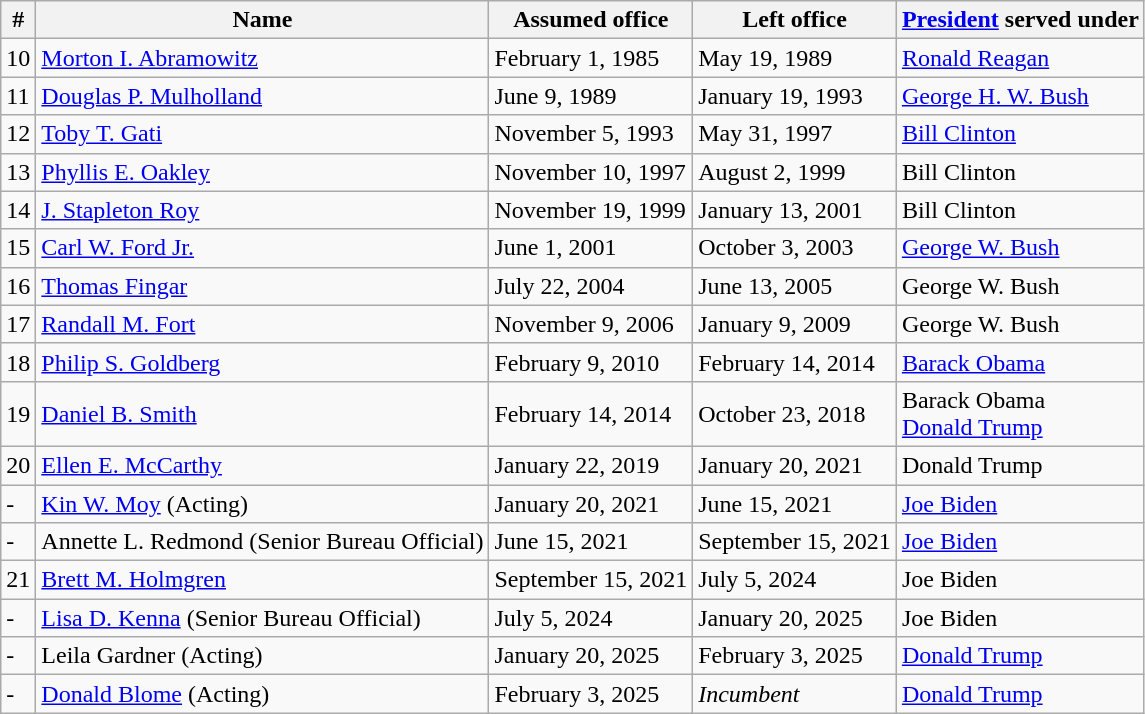<table class="wikitable">
<tr>
<th>#</th>
<th>Name</th>
<th>Assumed office</th>
<th>Left office</th>
<th><a href='#'>President</a> served under</th>
</tr>
<tr>
<td>10</td>
<td><a href='#'>Morton I. Abramowitz</a></td>
<td>February 1, 1985</td>
<td>May 19, 1989</td>
<td><a href='#'>Ronald Reagan</a></td>
</tr>
<tr>
<td>11</td>
<td><a href='#'>Douglas P. Mulholland</a></td>
<td>June 9, 1989</td>
<td>January 19, 1993</td>
<td><a href='#'>George H. W. Bush</a></td>
</tr>
<tr>
<td>12</td>
<td><a href='#'>Toby T. Gati</a></td>
<td>November 5, 1993</td>
<td>May 31, 1997</td>
<td><a href='#'>Bill Clinton</a></td>
</tr>
<tr>
<td>13</td>
<td><a href='#'>Phyllis E. Oakley</a></td>
<td>November 10, 1997</td>
<td>August 2, 1999</td>
<td>Bill Clinton</td>
</tr>
<tr>
<td>14</td>
<td><a href='#'>J. Stapleton Roy</a></td>
<td>November 19, 1999</td>
<td>January 13, 2001</td>
<td>Bill Clinton</td>
</tr>
<tr>
<td>15</td>
<td><a href='#'>Carl W. Ford Jr.</a></td>
<td>June 1, 2001</td>
<td>October 3, 2003</td>
<td><a href='#'>George W. Bush</a></td>
</tr>
<tr>
<td>16</td>
<td><a href='#'>Thomas Fingar</a></td>
<td>July 22, 2004</td>
<td>June 13, 2005</td>
<td>George W. Bush</td>
</tr>
<tr>
<td>17</td>
<td><a href='#'>Randall M. Fort</a></td>
<td>November 9, 2006</td>
<td>January 9, 2009</td>
<td>George W. Bush</td>
</tr>
<tr>
<td>18</td>
<td><a href='#'>Philip S. Goldberg</a></td>
<td>February 9, 2010</td>
<td>February 14, 2014</td>
<td><a href='#'>Barack Obama</a></td>
</tr>
<tr>
<td>19</td>
<td><a href='#'>Daniel B. Smith</a></td>
<td>February 14, 2014</td>
<td>October 23, 2018</td>
<td>Barack Obama<br><a href='#'>Donald Trump</a></td>
</tr>
<tr>
<td>20</td>
<td><a href='#'>Ellen E. McCarthy</a></td>
<td>January 22, 2019</td>
<td>January 20, 2021</td>
<td>Donald Trump</td>
</tr>
<tr>
<td>-</td>
<td><a href='#'>Kin W. Moy</a> (Acting)</td>
<td>January 20, 2021</td>
<td>June 15, 2021</td>
<td><a href='#'>Joe Biden</a></td>
</tr>
<tr>
<td>-</td>
<td>Annette L. Redmond (Senior Bureau Official)</td>
<td>June 15, 2021</td>
<td>September 15, 2021</td>
<td><a href='#'>Joe Biden</a></td>
</tr>
<tr>
<td>21</td>
<td><a href='#'>Brett M. Holmgren</a></td>
<td>September 15, 2021</td>
<td>July 5, 2024</td>
<td>Joe Biden</td>
</tr>
<tr>
<td>-</td>
<td><a href='#'>Lisa D. Kenna</a> (Senior Bureau Official)</td>
<td>July 5, 2024</td>
<td>January 20, 2025</td>
<td>Joe Biden</td>
</tr>
<tr>
<td>-</td>
<td>Leila Gardner (Acting)</td>
<td>January 20, 2025</td>
<td>February 3, 2025</td>
<td><a href='#'>Donald Trump</a></td>
</tr>
<tr>
<td>-</td>
<td><a href='#'>Donald Blome</a> (Acting)</td>
<td>February 3, 2025</td>
<td><em>Incumbent</em></td>
<td><a href='#'>Donald Trump</a></td>
</tr>
</table>
